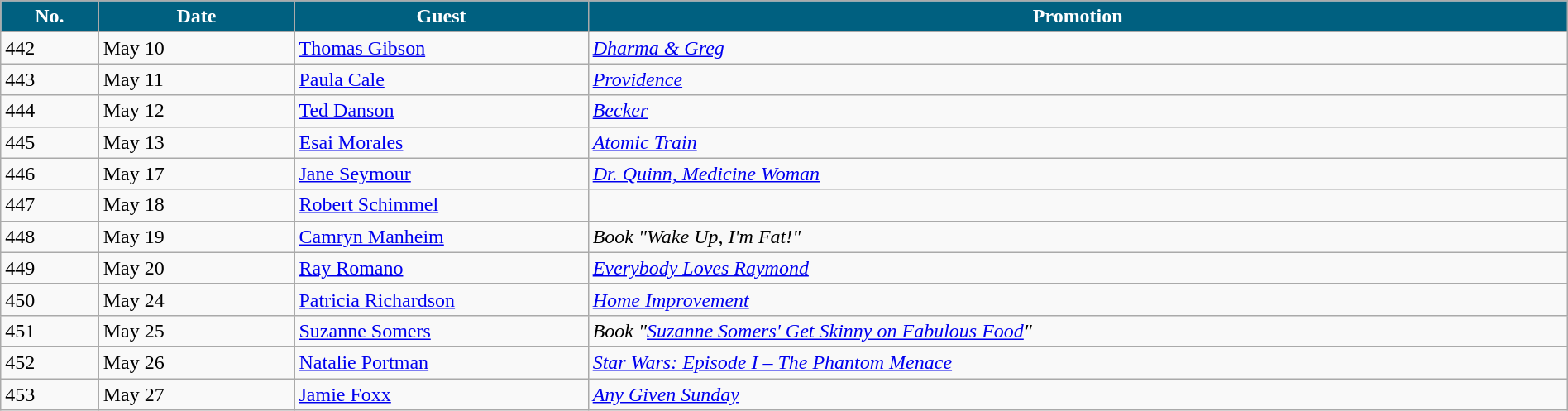<table class="wikitable" width="100%">
<tr>
<th width="5%" style="background:#006080; color:white"><abbr>No.</abbr></th>
<th width="10%" style="background:#006080; color:white">Date</th>
<th width="15%" style="background:#006080; color:white">Guest</th>
<th width="50%" style="background:#006080; color:white">Promotion</th>
</tr>
<tr>
<td>442</td>
<td>May 10</td>
<td><a href='#'>Thomas Gibson</a></td>
<td><em><a href='#'>Dharma & Greg</a></em></td>
</tr>
<tr>
<td>443</td>
<td>May 11</td>
<td><a href='#'>Paula Cale</a></td>
<td><em><a href='#'>Providence</a></em></td>
</tr>
<tr>
<td>444</td>
<td>May 12</td>
<td><a href='#'>Ted Danson</a></td>
<td><em><a href='#'>Becker</a></em></td>
</tr>
<tr>
<td>445</td>
<td>May 13</td>
<td><a href='#'>Esai Morales</a></td>
<td><em><a href='#'>Atomic Train</a></em></td>
</tr>
<tr>
<td>446</td>
<td>May 17</td>
<td><a href='#'>Jane Seymour</a></td>
<td><em><a href='#'>Dr. Quinn, Medicine Woman</a></em></td>
</tr>
<tr>
<td>447</td>
<td>May 18</td>
<td><a href='#'>Robert Schimmel</a></td>
<td></td>
</tr>
<tr>
<td>448</td>
<td>May 19</td>
<td><a href='#'>Camryn Manheim</a></td>
<td><em>Book "Wake Up, I'm Fat!"</em></td>
</tr>
<tr>
<td>449</td>
<td>May 20</td>
<td><a href='#'>Ray Romano</a></td>
<td><em><a href='#'>Everybody Loves Raymond</a></em></td>
</tr>
<tr>
<td>450</td>
<td>May 24</td>
<td><a href='#'>Patricia Richardson</a></td>
<td><em><a href='#'>Home Improvement</a></em></td>
</tr>
<tr>
<td>451</td>
<td>May 25</td>
<td><a href='#'>Suzanne Somers</a></td>
<td><em>Book "<a href='#'>Suzanne Somers' Get Skinny on Fabulous Food</a>"</em></td>
</tr>
<tr>
<td>452</td>
<td>May 26</td>
<td><a href='#'>Natalie Portman</a></td>
<td><em><a href='#'>Star Wars: Episode I – The Phantom Menace</a></em></td>
</tr>
<tr>
<td>453</td>
<td>May 27</td>
<td><a href='#'>Jamie Foxx</a></td>
<td><em><a href='#'>Any Given Sunday</a></em></td>
</tr>
</table>
